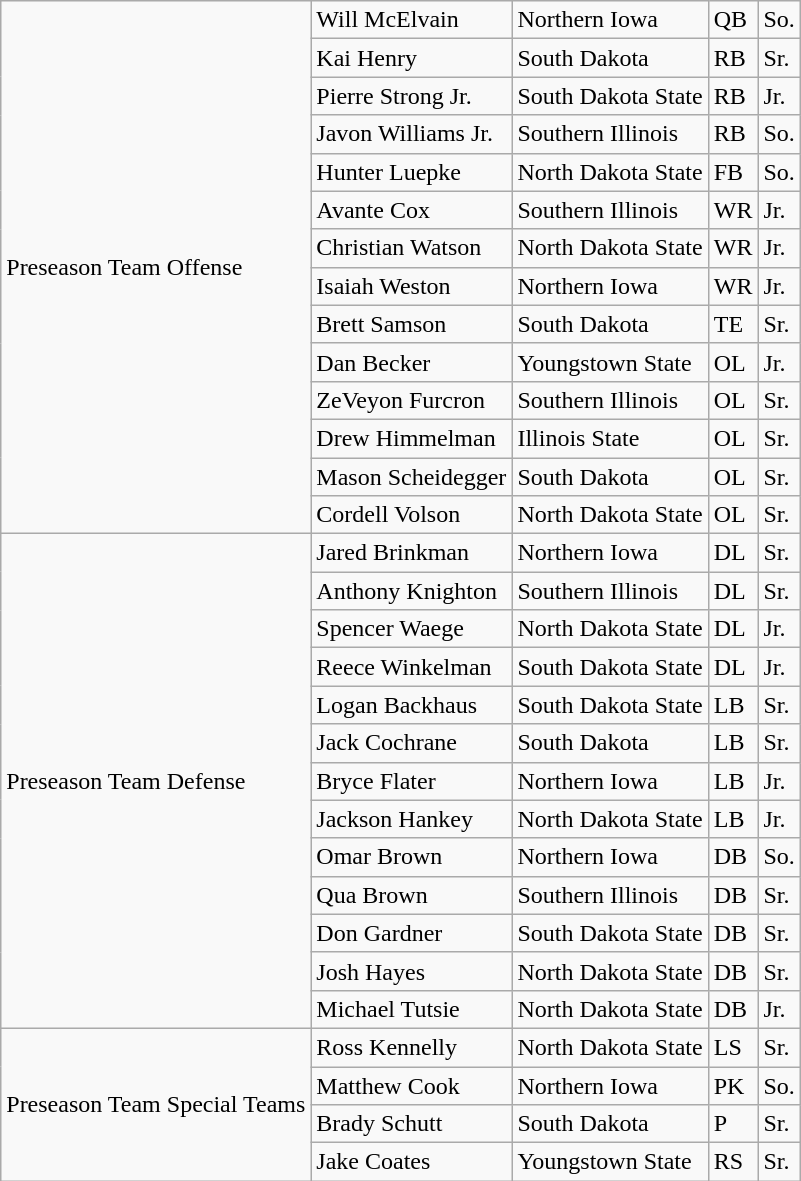<table class="wikitable">
<tr>
<td rowspan=14>Preseason Team Offense</td>
<td>Will McElvain</td>
<td>Northern Iowa</td>
<td>QB</td>
<td>So.</td>
</tr>
<tr>
<td>Kai Henry</td>
<td>South Dakota</td>
<td>RB</td>
<td>Sr.</td>
</tr>
<tr>
<td>Pierre Strong Jr.</td>
<td>South Dakota State</td>
<td>RB</td>
<td>Jr.</td>
</tr>
<tr>
<td>Javon Williams Jr.</td>
<td>Southern Illinois</td>
<td>RB</td>
<td>So.</td>
</tr>
<tr>
<td>Hunter Luepke</td>
<td>North Dakota State</td>
<td>FB</td>
<td>So.</td>
</tr>
<tr>
<td>Avante Cox</td>
<td>Southern Illinois</td>
<td>WR</td>
<td>Jr.</td>
</tr>
<tr>
<td>Christian Watson</td>
<td>North Dakota State</td>
<td>WR</td>
<td>Jr.</td>
</tr>
<tr>
<td>Isaiah Weston</td>
<td>Northern Iowa</td>
<td>WR</td>
<td>Jr.</td>
</tr>
<tr>
<td>Brett Samson</td>
<td>South Dakota</td>
<td>TE</td>
<td>Sr.</td>
</tr>
<tr>
<td>Dan Becker</td>
<td>Youngstown State</td>
<td>OL</td>
<td>Jr.</td>
</tr>
<tr>
<td>ZeVeyon Furcron</td>
<td>Southern Illinois</td>
<td>OL</td>
<td>Sr.</td>
</tr>
<tr>
<td>Drew Himmelman</td>
<td>Illinois State</td>
<td>OL</td>
<td>Sr.</td>
</tr>
<tr>
<td>Mason Scheidegger</td>
<td>South Dakota</td>
<td>OL</td>
<td>Sr.</td>
</tr>
<tr>
<td>Cordell Volson</td>
<td>North Dakota State</td>
<td>OL</td>
<td>Sr.</td>
</tr>
<tr>
<td rowspan=13>Preseason Team Defense</td>
<td>Jared Brinkman</td>
<td>Northern Iowa</td>
<td>DL</td>
<td>Sr.</td>
</tr>
<tr>
<td>Anthony Knighton</td>
<td>Southern Illinois</td>
<td>DL</td>
<td>Sr.</td>
</tr>
<tr>
<td>Spencer Waege</td>
<td>North Dakota State</td>
<td>DL</td>
<td>Jr.</td>
</tr>
<tr>
<td>Reece Winkelman</td>
<td>South Dakota State</td>
<td>DL</td>
<td>Jr.</td>
</tr>
<tr>
<td>Logan Backhaus</td>
<td>South Dakota State</td>
<td>LB</td>
<td>Sr.</td>
</tr>
<tr>
<td>Jack Cochrane</td>
<td>South Dakota</td>
<td>LB</td>
<td>Sr.</td>
</tr>
<tr>
<td>Bryce Flater</td>
<td>Northern Iowa</td>
<td>LB</td>
<td>Jr.</td>
</tr>
<tr>
<td>Jackson Hankey</td>
<td>North Dakota State</td>
<td>LB</td>
<td>Jr.</td>
</tr>
<tr>
<td>Omar Brown</td>
<td>Northern Iowa</td>
<td>DB</td>
<td>So.</td>
</tr>
<tr>
<td>Qua Brown</td>
<td>Southern Illinois</td>
<td>DB</td>
<td>Sr.</td>
</tr>
<tr>
<td>Don Gardner</td>
<td>South Dakota State</td>
<td>DB</td>
<td>Sr.</td>
</tr>
<tr>
<td>Josh Hayes</td>
<td>North Dakota State</td>
<td>DB</td>
<td>Sr.</td>
</tr>
<tr>
<td>Michael Tutsie</td>
<td>North Dakota State</td>
<td>DB</td>
<td>Jr.</td>
</tr>
<tr>
<td rowspan=4>Preseason Team Special Teams</td>
<td>Ross Kennelly</td>
<td>North Dakota State</td>
<td>LS</td>
<td>Sr.</td>
</tr>
<tr>
<td>Matthew Cook</td>
<td>Northern Iowa</td>
<td>PK</td>
<td>So.</td>
</tr>
<tr>
<td>Brady Schutt</td>
<td>South Dakota</td>
<td>P</td>
<td>Sr.</td>
</tr>
<tr>
<td>Jake Coates</td>
<td>Youngstown State</td>
<td>RS</td>
<td>Sr.</td>
</tr>
</table>
